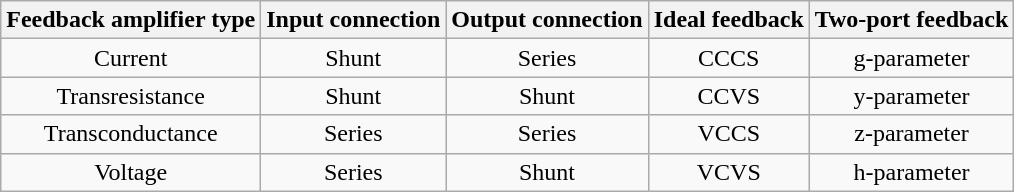<table class="wikitable" style="text-align:center ">
<tr>
<th>Feedback amplifier type</th>
<th>Input connection</th>
<th>Output connection</th>
<th>Ideal feedback</th>
<th>Two-port feedback</th>
</tr>
<tr>
<td>Current</td>
<td>Shunt</td>
<td>Series</td>
<td>CCCS</td>
<td>g-parameter</td>
</tr>
<tr>
<td>Transresistance</td>
<td>Shunt</td>
<td>Shunt</td>
<td>CCVS</td>
<td>y-parameter</td>
</tr>
<tr>
<td>Transconductance</td>
<td>Series</td>
<td>Series</td>
<td>VCCS</td>
<td>z-parameter</td>
</tr>
<tr>
<td>Voltage</td>
<td>Series</td>
<td>Shunt</td>
<td>VCVS</td>
<td>h-parameter</td>
</tr>
</table>
